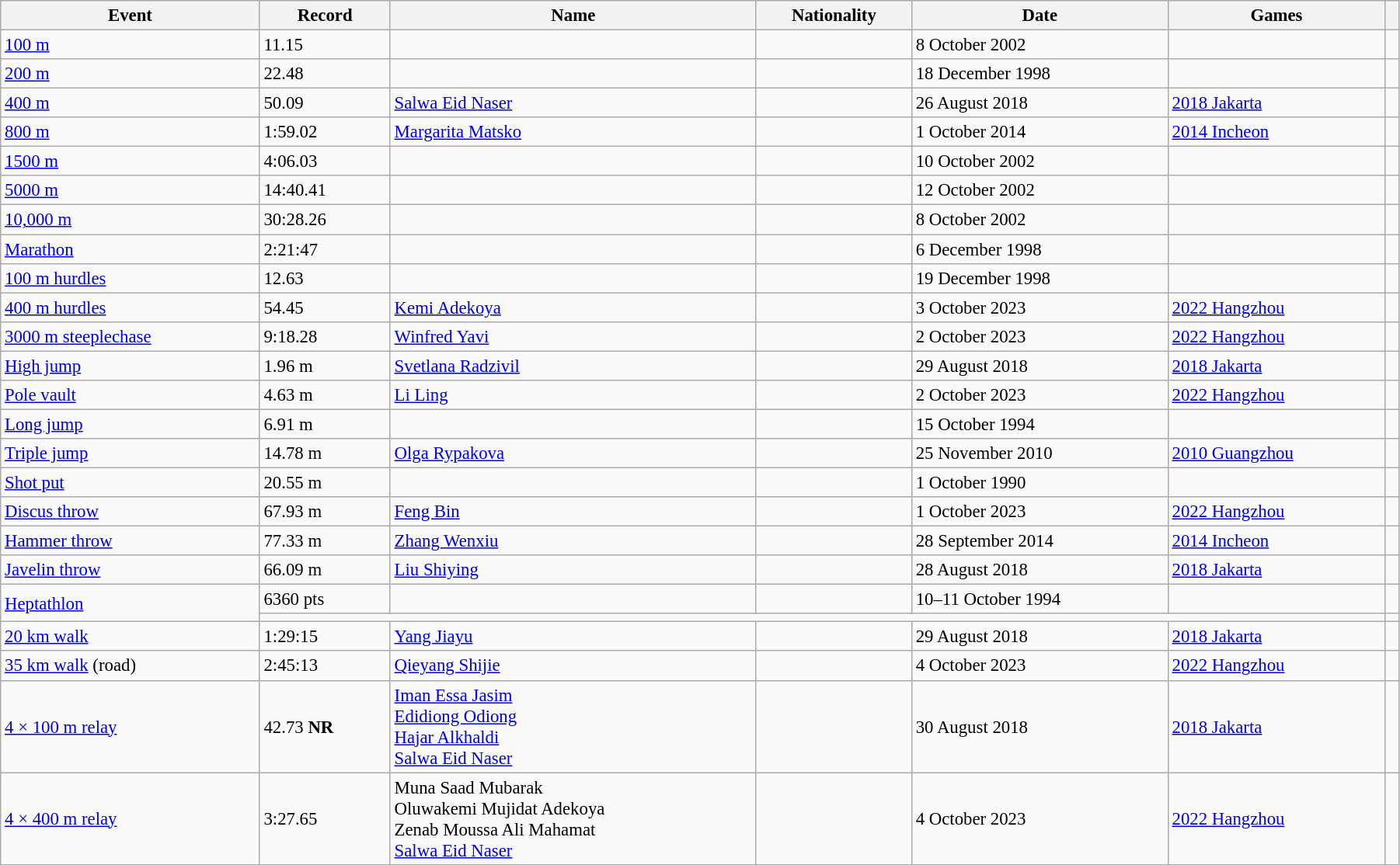<table class="wikitable" style="font-size:95%; width: 95%;">
<tr>
<th>Event</th>
<th>Record</th>
<th>Name</th>
<th>Nationality</th>
<th>Date</th>
<th>Games</th>
<th></th>
</tr>
<tr>
<td><a href='#'>100 m</a></td>
<td>11.15</td>
<td></td>
<td></td>
<td>8 October 2002</td>
<td></td>
<td></td>
</tr>
<tr>
<td><a href='#'>200 m</a></td>
<td>22.48</td>
<td></td>
<td></td>
<td>18 December 1998</td>
<td></td>
<td></td>
</tr>
<tr>
<td><a href='#'>400 m</a></td>
<td>50.09</td>
<td><a href='#'>Salwa Eid Naser</a></td>
<td></td>
<td>26 August 2018</td>
<td><a href='#'>2018 Jakarta</a></td>
<td></td>
</tr>
<tr>
<td><a href='#'>800 m</a></td>
<td>1:59.02</td>
<td><a href='#'>Margarita Matsko</a></td>
<td></td>
<td>1 October 2014</td>
<td><a href='#'>2014 Incheon</a></td>
<td></td>
</tr>
<tr>
<td><a href='#'>1500 m</a></td>
<td>4:06.03</td>
<td></td>
<td></td>
<td>10 October 2002</td>
<td></td>
<td></td>
</tr>
<tr>
<td><a href='#'>5000 m</a></td>
<td>14:40.41</td>
<td></td>
<td></td>
<td>12 October 2002</td>
<td></td>
<td></td>
</tr>
<tr>
<td><a href='#'>10,000 m</a></td>
<td>30:28.26</td>
<td></td>
<td></td>
<td>8 October 2002</td>
<td></td>
<td></td>
</tr>
<tr>
<td><a href='#'>Marathon</a></td>
<td>2:21:47</td>
<td></td>
<td></td>
<td>6 December 1998</td>
<td></td>
<td></td>
</tr>
<tr>
<td><a href='#'>100 m hurdles</a></td>
<td>12.63</td>
<td></td>
<td></td>
<td>19 December 1998</td>
<td></td>
<td></td>
</tr>
<tr>
<td><a href='#'>400 m hurdles</a></td>
<td>54.45</td>
<td><a href='#'>Kemi Adekoya</a></td>
<td></td>
<td>3 October 2023</td>
<td><a href='#'>2022 Hangzhou</a></td>
<td></td>
</tr>
<tr>
<td><a href='#'>3000 m steeplechase</a></td>
<td>9:18.28</td>
<td><a href='#'>Winfred Yavi</a></td>
<td></td>
<td>2 October 2023</td>
<td><a href='#'>2022 Hangzhou</a></td>
<td></td>
</tr>
<tr>
<td><a href='#'>High jump</a></td>
<td>1.96 m</td>
<td><a href='#'>Svetlana Radzivil</a></td>
<td></td>
<td>29 August 2018</td>
<td><a href='#'>2018 Jakarta</a></td>
<td></td>
</tr>
<tr>
<td><a href='#'>Pole vault</a></td>
<td>4.63 m</td>
<td><a href='#'>Li Ling</a></td>
<td></td>
<td>2 October 2023</td>
<td><a href='#'>2022 Hangzhou</a></td>
<td></td>
</tr>
<tr>
<td><a href='#'>Long jump</a></td>
<td>6.91 m</td>
<td></td>
<td></td>
<td>15 October 1994</td>
<td></td>
<td></td>
</tr>
<tr>
<td><a href='#'>Triple jump</a></td>
<td>14.78 m</td>
<td><a href='#'>Olga Rypakova</a></td>
<td></td>
<td>25 November 2010</td>
<td><a href='#'>2010 Guangzhou</a></td>
<td></td>
</tr>
<tr>
<td><a href='#'>Shot put</a></td>
<td>20.55 m</td>
<td></td>
<td></td>
<td>1 October 1990</td>
<td></td>
<td></td>
</tr>
<tr>
<td><a href='#'>Discus throw</a></td>
<td>67.93 m</td>
<td><a href='#'>Feng Bin</a></td>
<td></td>
<td>1 October 2023</td>
<td><a href='#'>2022 Hangzhou</a></td>
<td></td>
</tr>
<tr>
<td><a href='#'>Hammer throw</a></td>
<td>77.33 m</td>
<td><a href='#'>Zhang Wenxiu</a></td>
<td></td>
<td>28 September 2014</td>
<td><a href='#'>2014 Incheon</a></td>
<td></td>
</tr>
<tr>
<td><a href='#'>Javelin throw</a></td>
<td>66.09 m</td>
<td><a href='#'>Liu Shiying</a></td>
<td></td>
<td>28 August 2018</td>
<td><a href='#'>2018 Jakarta</a></td>
<td></td>
</tr>
<tr>
<td rowspan=2><a href='#'>Heptathlon</a></td>
<td>6360 pts</td>
<td></td>
<td></td>
<td>10–11 October 1994</td>
<td></td>
<td></td>
</tr>
<tr>
<td colspan=5></td>
<td></td>
</tr>
<tr>
<td><a href='#'>20 km walk</a></td>
<td>1:29:15</td>
<td><a href='#'>Yang Jiayu</a></td>
<td></td>
<td>29 August 2018</td>
<td><a href='#'>2018 Jakarta</a></td>
<td></td>
</tr>
<tr>
<td><a href='#'>35 km walk</a> (road)</td>
<td>2:45:13</td>
<td><a href='#'>Qieyang Shijie</a></td>
<td></td>
<td>4 October 2023</td>
<td><a href='#'>2022 Hangzhou</a></td>
<td></td>
</tr>
<tr>
<td><a href='#'>4 × 100 m relay</a></td>
<td>42.73 <strong>NR</strong></td>
<td><a href='#'>Iman Essa Jasim</a><br><a href='#'>Edidiong Odiong</a><br><a href='#'>Hajar Alkhaldi</a><br><a href='#'>Salwa Eid Naser</a></td>
<td></td>
<td>30 August 2018</td>
<td><a href='#'>2018 Jakarta</a></td>
<td></td>
</tr>
<tr>
<td><a href='#'>4 × 400 m relay</a></td>
<td>3:27.65</td>
<td>Muna Saad Mubarak<br>Oluwakemi Mujidat Adekoya<br>Zenab Moussa Ali Mahamat<br><a href='#'>Salwa Eid Naser</a></td>
<td></td>
<td>4 October 2023</td>
<td><a href='#'>2022 Hangzhou</a></td>
<td></td>
</tr>
</table>
